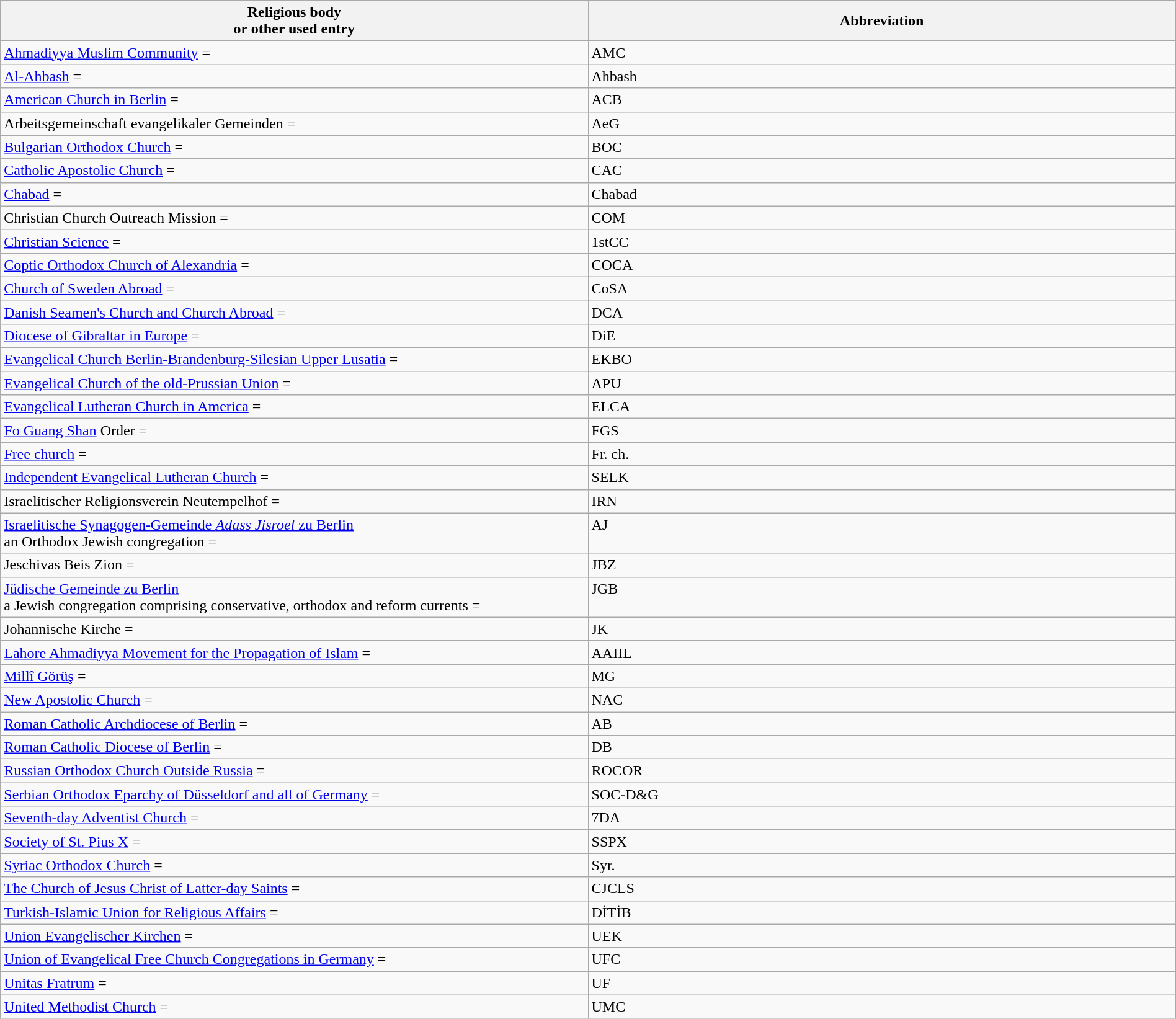<table class="sortable wikitable" width="100%">
<tr class="hintergrundfarbe5">
<th width = "50%">Religious body<br>or other used entry</th>
<th width = "50%">Abbreviation</th>
</tr>
<tr valign=top>
<td><a href='#'>Ahmadiyya Muslim Community</a> =</td>
<td>AMC</td>
</tr>
<tr valign=top>
<td><a href='#'>Al-Ahbash</a> =</td>
<td>Ahbash</td>
</tr>
<tr valign=top>
<td><a href='#'>American Church in Berlin</a> =</td>
<td>ACB</td>
</tr>
<tr valign=top>
<td>Arbeitsgemeinschaft evangelikaler Gemeinden =</td>
<td>AeG</td>
</tr>
<tr valign=top>
<td><a href='#'>Bulgarian Orthodox Church</a> =</td>
<td>BOC</td>
</tr>
<tr valign=top>
<td><a href='#'>Catholic Apostolic Church</a> =</td>
<td>CAC</td>
</tr>
<tr valign=top>
<td><a href='#'>Chabad</a> =</td>
<td>Chabad</td>
</tr>
<tr valign=top>
<td>Christian Church Outreach Mission =</td>
<td>COM</td>
</tr>
<tr valign=top>
<td><a href='#'>Christian Science</a> =</td>
<td>1stCC</td>
</tr>
<tr valign=top>
<td><a href='#'>Coptic Orthodox Church of Alexandria</a> =</td>
<td>COCA</td>
</tr>
<tr valign=top>
<td><a href='#'>Church of Sweden Abroad</a> =</td>
<td>CoSA</td>
</tr>
<tr valign=top>
<td><a href='#'>Danish Seamen's Church and Church Abroad</a> =</td>
<td>DCA</td>
</tr>
<tr valign=top>
<td><a href='#'>Diocese of Gibraltar in Europe</a> =</td>
<td>DiE</td>
</tr>
<tr valign=top>
<td><a href='#'>Evangelical Church Berlin-Brandenburg-Silesian Upper Lusatia</a> =</td>
<td>EKBO</td>
</tr>
<tr valign=top>
<td><a href='#'>Evangelical Church of the old-Prussian Union</a> =</td>
<td>APU</td>
</tr>
<tr valign=top>
<td><a href='#'>Evangelical Lutheran Church in America</a> =</td>
<td>ELCA</td>
</tr>
<tr valign=top>
<td><a href='#'>Fo Guang Shan</a> Order =</td>
<td>FGS</td>
</tr>
<tr valign=top>
<td><a href='#'>Free church</a> =</td>
<td>Fr. ch.</td>
</tr>
<tr valign=top>
<td><a href='#'>Independent Evangelical Lutheran Church</a> =</td>
<td>SELK</td>
</tr>
<tr valign=top>
<td>Israelitischer Religionsverein Neutempelhof =</td>
<td>IRN</td>
</tr>
<tr valign=top>
<td><a href='#'>Israelitische Synagogen-Gemeinde <em>Adass Jisroel</em> zu Berlin</a><br>an Orthodox Jewish congregation =</td>
<td>AJ</td>
</tr>
<tr valign=top>
<td>Jeschivas Beis Zion =</td>
<td>JBZ</td>
</tr>
<tr valign=top>
<td><a href='#'>Jüdische Gemeinde zu Berlin</a><br>a Jewish congregation comprising conservative, orthodox and reform currents =</td>
<td>JGB</td>
</tr>
<tr valign=top>
<td>Johannische Kirche =</td>
<td>JK</td>
</tr>
<tr valign=top>
<td><a href='#'>Lahore Ahmadiyya Movement for the Propagation of Islam</a> =</td>
<td>AAIIL</td>
</tr>
<tr valign=top>
<td><a href='#'>Millî Görüş</a> =</td>
<td>MG</td>
</tr>
<tr valign=top>
<td><a href='#'>New Apostolic Church</a> =</td>
<td>NAC</td>
</tr>
<tr valign=top>
<td><a href='#'>Roman Catholic Archdiocese of Berlin</a> =</td>
<td>AB</td>
</tr>
<tr valign=top>
<td><a href='#'>Roman Catholic Diocese of Berlin</a> =</td>
<td>DB</td>
</tr>
<tr valign=top>
<td><a href='#'>Russian Orthodox Church Outside Russia</a> =</td>
<td>ROCOR</td>
</tr>
<tr valign=top>
<td><a href='#'>Serbian Orthodox Eparchy of Düsseldorf and all of Germany</a> =</td>
<td>SOC-D&G</td>
</tr>
<tr valign=top>
<td><a href='#'>Seventh-day Adventist Church</a> =</td>
<td>7DA</td>
</tr>
<tr valign=top>
<td><a href='#'>Society of St. Pius X</a> =</td>
<td>SSPX</td>
</tr>
<tr valign=top>
<td><a href='#'>Syriac Orthodox Church</a> =</td>
<td>Syr.</td>
</tr>
<tr valign=top>
<td><a href='#'>The Church of Jesus Christ of Latter-day Saints</a> =</td>
<td>CJCLS</td>
</tr>
<tr valign=top>
<td><a href='#'>Turkish-Islamic Union for Religious Affairs</a> =</td>
<td>DİTİB</td>
</tr>
<tr valign=top>
<td><a href='#'>Union Evangelischer Kirchen</a> =</td>
<td>UEK</td>
</tr>
<tr valign=top>
<td><a href='#'>Union of Evangelical Free Church Congregations in Germany</a> =</td>
<td>UFC</td>
</tr>
<tr valign=top>
<td><a href='#'>Unitas Fratrum</a> =</td>
<td>UF</td>
</tr>
<tr valign=top>
<td><a href='#'>United Methodist Church</a> =</td>
<td>UMC</td>
</tr>
</table>
